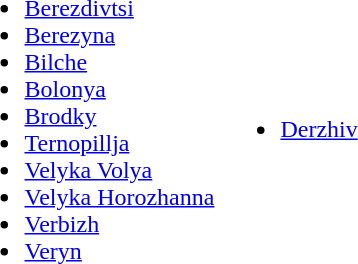<table>
<tr>
<td><br><ul><li><a href='#'>Berezdivtsi</a> </li><li><a href='#'>Berezyna</a> </li><li><a href='#'>Bilche</a> </li><li><a href='#'>Bolonya</a> </li><li><a href='#'>Brodky</a> </li><li><a href='#'>Ternopillja</a></li><li><a href='#'>Velyka Volya </a> </li><li><a href='#'>Velyka Horozhanna</a> </li><li><a href='#'>Verbizh</a> </li><li><a href='#'>Veryn</a></li></ul></td>
<td><br><ul><li><a href='#'>Derzhiv</a> </li></ul></td>
</tr>
</table>
